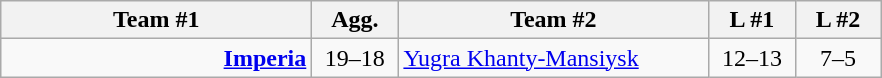<table class=wikitable style="text-align:center">
<tr>
<th width=200>Team #1</th>
<th width=50>Agg.</th>
<th width=200>Team #2</th>
<th width=50>L #1</th>
<th width=50>L #2</th>
</tr>
<tr>
<td align=right><strong><a href='#'>Imperia</a></strong> </td>
<td align=center>19–18</td>
<td align=left> <a href='#'>Yugra Khanty-Mansiysk</a></td>
<td align=center>12–13</td>
<td align=center>7–5</td>
</tr>
</table>
